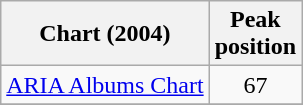<table class="wikitable">
<tr>
<th>Chart (2004)</th>
<th>Peak<br>position</th>
</tr>
<tr>
<td><a href='#'>ARIA Albums Chart</a></td>
<td align=center>67</td>
</tr>
<tr>
</tr>
</table>
